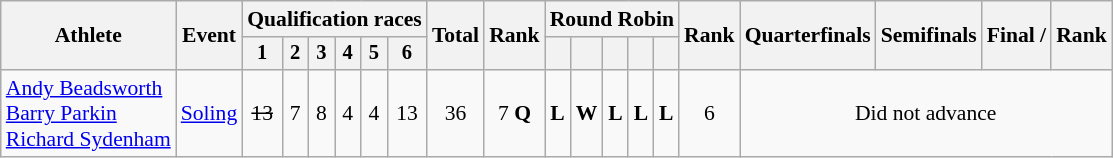<table class="wikitable" style="font-size:90%">
<tr>
<th rowspan="2">Athlete</th>
<th rowspan="2">Event</th>
<th colspan="6">Qualification races</th>
<th rowspan="2">Total</th>
<th rowspan="2">Rank</th>
<th colspan="5">Round Robin</th>
<th rowspan="2">Rank</th>
<th rowspan="2">Quarterfinals</th>
<th rowspan="2">Semifinals</th>
<th rowspan="2">Final / </th>
<th rowspan="2">Rank</th>
</tr>
<tr style="vertical-align:bottom; font-size:95%">
<th>1</th>
<th>2</th>
<th>3</th>
<th>4</th>
<th>5</th>
<th>6</th>
<th></th>
<th></th>
<th></th>
<th></th>
<th></th>
</tr>
<tr align=center>
<td align=left><a href='#'>Andy Beadsworth</a><br><a href='#'>Barry Parkin</a><br><a href='#'>Richard Sydenham</a></td>
<td align=left><a href='#'>Soling</a></td>
<td><s>13</s></td>
<td>7</td>
<td>8</td>
<td>4</td>
<td>4</td>
<td>13</td>
<td>36</td>
<td>7 <strong>Q</strong></td>
<td><strong>L</strong></td>
<td><strong>W</strong></td>
<td><strong>L</strong></td>
<td><strong>L</strong></td>
<td><strong>L</strong></td>
<td>6</td>
<td colspan=6>Did not advance</td>
</tr>
</table>
